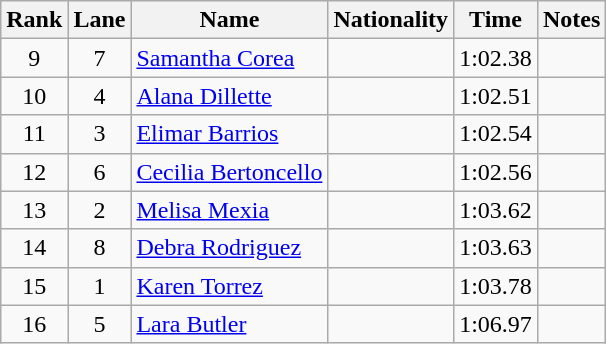<table class="wikitable sortable" style="text-align:center">
<tr>
<th>Rank</th>
<th>Lane</th>
<th>Name</th>
<th>Nationality</th>
<th>Time</th>
<th>Notes</th>
</tr>
<tr>
<td>9</td>
<td>7</td>
<td align=left><a href='#'>Samantha Corea</a></td>
<td align=left></td>
<td>1:02.38</td>
<td></td>
</tr>
<tr>
<td>10</td>
<td>4</td>
<td align=left><a href='#'>Alana Dillette</a></td>
<td align=left></td>
<td>1:02.51</td>
<td></td>
</tr>
<tr>
<td>11</td>
<td>3</td>
<td align=left><a href='#'>Elimar Barrios</a></td>
<td align=left></td>
<td>1:02.54</td>
<td></td>
</tr>
<tr>
<td>12</td>
<td>6</td>
<td align=left><a href='#'>Cecilia Bertoncello</a></td>
<td align=left></td>
<td>1:02.56</td>
<td></td>
</tr>
<tr>
<td>13</td>
<td>2</td>
<td align=left><a href='#'>Melisa Mexia</a></td>
<td align=left></td>
<td>1:03.62</td>
<td></td>
</tr>
<tr>
<td>14</td>
<td>8</td>
<td align=left><a href='#'>Debra Rodriguez</a></td>
<td align=left></td>
<td>1:03.63</td>
<td></td>
</tr>
<tr>
<td>15</td>
<td>1</td>
<td align=left><a href='#'>Karen Torrez</a></td>
<td align=left></td>
<td>1:03.78</td>
<td></td>
</tr>
<tr>
<td>16</td>
<td>5</td>
<td align=left><a href='#'>Lara Butler</a></td>
<td align=left></td>
<td>1:06.97</td>
<td></td>
</tr>
</table>
